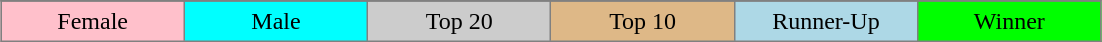<table border="2" cellpadding="4" style="margin:1em auto; background:gray; border:1px solid gray; border-collapse:collapse; text-align:center;">
<tr>
</tr>
<tr>
<td style="background:pink;" width="11%">Female</td>
<td style="background:cyan;" width="11%">Male</td>
<td style="background:#CCCCCC;" width="11%">Top 20</td>
<td style="background:#DEB887" width="11%">Top 10</td>
<td style="background:lightblue" width="11%">Runner-Up</td>
<td style="background:lime; width:11%;">Winner</td>
</tr>
</table>
